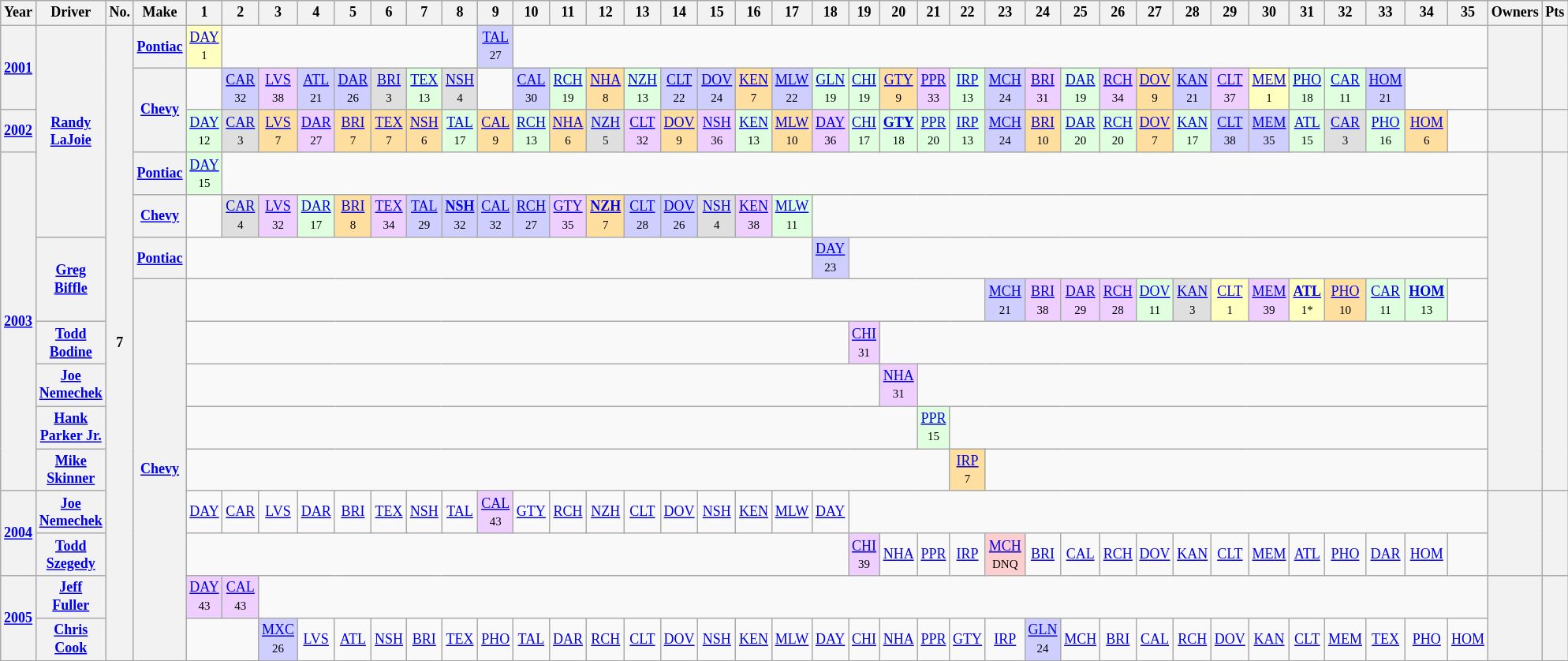<table class="wikitable" style="text-align:center; font-size:75%">
<tr>
<th>Year</th>
<th>Driver</th>
<th>No.</th>
<th>Make</th>
<th>1</th>
<th>2</th>
<th>3</th>
<th>4</th>
<th>5</th>
<th>6</th>
<th>7</th>
<th>8</th>
<th>9</th>
<th>10</th>
<th>11</th>
<th>12</th>
<th>13</th>
<th>14</th>
<th>15</th>
<th>16</th>
<th>17</th>
<th>18</th>
<th>19</th>
<th>20</th>
<th>21</th>
<th>22</th>
<th>23</th>
<th>24</th>
<th>25</th>
<th>26</th>
<th>27</th>
<th>28</th>
<th>29</th>
<th>30</th>
<th>31</th>
<th>32</th>
<th>33</th>
<th>34</th>
<th>35</th>
<th>Owners</th>
<th>Pts</th>
</tr>
<tr>
<th rowspan=2><a href='#'>2001</a></th>
<th rowspan=5><a href='#'>Randy LaJoie</a></th>
<th rowspan=15>7</th>
<th><a href='#'>Pontiac</a></th>
<td style="background:#FFFFBF;"><a href='#'>DAY</a><br><small>1</small></td>
<td colspan=7></td>
<td style="background:#CFCFFF;"><a href='#'>TAL</a><br><small>27</small></td>
<td colspan=26></td>
<th rowspan=2></th>
<th rowspan=2></th>
</tr>
<tr>
<th rowspan=2><a href='#'>Chevy</a></th>
<td></td>
<td style="background:#CFCFFF;"><a href='#'>CAR</a><br><small>32</small></td>
<td style="background:#EFCFFF;"><a href='#'>LVS</a><br><small>38</small></td>
<td style="background:#CFCFFF;"><a href='#'>ATL</a><br><small>21</small></td>
<td style="background:#CFCFFF;"><a href='#'>DAR</a><br><small>26</small></td>
<td style="background:#DFDFDF;"><a href='#'>BRI</a><br><small>3</small></td>
<td style="background:#DFFFDF;"><a href='#'>TEX</a><br><small>13</small></td>
<td style="background:#DFDFDF;"><a href='#'>NSH</a><br><small>4</small></td>
<td></td>
<td style="background:#CFCFFF;"><a href='#'>CAL</a><br><small>30</small></td>
<td style="background:#DFFFDF;"><a href='#'>RCH</a><br><small>19</small></td>
<td style="background:#FFDF9F;"><a href='#'>NHA</a><br><small>8</small></td>
<td style="background:#DFFFDF;"><a href='#'>NZH</a><br><small>13</small></td>
<td style="background:#CFCFFF;"><a href='#'>CLT</a><br><small>22</small></td>
<td style="background:#CFCFFF;"><a href='#'>DOV</a><br><small>24</small></td>
<td style="background:#FFDF9F;"><a href='#'>KEN</a><br><small>7</small></td>
<td style="background:#CFCFFF;"><a href='#'>MLW</a><br><small>22</small></td>
<td style="background:#DFFFDF;"><a href='#'>GLN</a><br><small>19</small></td>
<td style="background:#DFFFDF;"><a href='#'>CHI</a><br><small>19</small></td>
<td style="background:#FFDF9F;"><a href='#'>GTY</a><br><small>9</small></td>
<td style="background:#EFCFFF;"><a href='#'>PPR</a><br><small>33</small></td>
<td style="background:#DFFFDF;"><a href='#'>IRP</a><br><small>13</small></td>
<td style="background:#CFCFFF;"><a href='#'>MCH</a><br><small>24</small></td>
<td style="background:#EFCFFF;"><a href='#'>BRI</a><br><small>31</small></td>
<td style="background:#DFFFDF;"><a href='#'>DAR</a><br><small>19</small></td>
<td style="background:#EFCFFF;"><a href='#'>RCH</a><br><small>34</small></td>
<td style="background:#FFDF9F;"><a href='#'>DOV</a><br><small>9</small></td>
<td style="background:#CFCFFF;"><a href='#'>KAN</a><br><small>21</small></td>
<td style="background:#EFCFFF;"><a href='#'>CLT</a><br><small>37</small></td>
<td style="background:#FFFFBF;"><a href='#'>MEM</a><br><small>1</small></td>
<td style="background:#DFFFDF;"><a href='#'>PHO</a><br><small>18</small></td>
<td style="background:#DFFFDF;"><a href='#'>CAR</a><br><small>11</small></td>
<td style="background:#CFCFFF;"><a href='#'>HOM</a><br><small>21</small></td>
<td colspan=2></td>
</tr>
<tr>
<th><a href='#'>2002</a></th>
<td style="background:#DFFFDF;"><a href='#'>DAY</a><br><small>12</small></td>
<td style="background:#DFDFDF;"><a href='#'>CAR</a><br><small>3</small></td>
<td style="background:#FFDF9F;"><a href='#'>LVS</a><br><small>7</small></td>
<td style="background:#EFCFFF;"><a href='#'>DAR</a><br><small>27</small></td>
<td style="background:#FFDF9F;"><a href='#'>BRI</a><br><small>7</small></td>
<td style="background:#FFDF9F;"><a href='#'>TEX</a><br><small>7</small></td>
<td style="background:#FFDF9F;"><a href='#'>NSH</a><br><small>6</small></td>
<td style="background:#DFFFDF;"><a href='#'>TAL</a><br><small>17</small></td>
<td style="background:#FFDF9F;"><a href='#'>CAL</a><br><small>9</small></td>
<td style="background:#DFFFDF;"><a href='#'>RCH</a><br><small>13</small></td>
<td style="background:#FFDF9F;"><a href='#'>NHA</a><br><small>6</small></td>
<td style="background:#DFDFDF;"><a href='#'>NZH</a><br><small>5</small></td>
<td style="background:#EFCFFF;"><a href='#'>CLT</a><br><small>32</small></td>
<td style="background:#FFDF9F;"><a href='#'>DOV</a><br><small>9</small></td>
<td style="background:#EFCFFF;"><a href='#'>NSH</a><br><small>36</small></td>
<td style="background:#DFFFDF;"><a href='#'>KEN</a><br><small>13</small></td>
<td style="background:#FFDF9F;"><a href='#'>MLW</a><br><small>10</small></td>
<td style="background:#EFCFFF;"><a href='#'>DAY</a><br><small>36</small></td>
<td style="background:#DFFFDF;"><a href='#'>CHI</a><br><small>17</small></td>
<td style="background:#DFFFDF;"><strong><a href='#'>GTY</a></strong><br><small>18</small></td>
<td style="background:#DFFFDF;"><a href='#'>PPR</a><br><small>20</small></td>
<td style="background:#DFFFDF;"><a href='#'>IRP</a><br><small>13</small></td>
<td style="background:#CFCFFF;"><a href='#'>MCH</a><br><small>24</small></td>
<td style="background:#FFDF9F;"><a href='#'>BRI</a><br><small>10</small></td>
<td style="background:#DFFFDF;"><a href='#'>DAR</a><br><small>20</small></td>
<td style="background:#DFFFDF;"><a href='#'>RCH</a><br><small>20</small></td>
<td style="background:#FFDF9F;"><a href='#'>DOV</a><br><small>7</small></td>
<td style="background:#DFFFDF;"><a href='#'>KAN</a><br><small>17</small></td>
<td style="background:#CFCFFF;"><a href='#'>CLT</a><br><small>38</small></td>
<td style="background:#CFCFFF;"><a href='#'>MEM</a><br><small>35</small></td>
<td style="background:#DFFFDF;"><a href='#'>ATL</a><br><small>15</small></td>
<td style="background:#DFDFDF;"><a href='#'>CAR</a><br><small>3</small></td>
<td style="background:#DFFFDF;"><a href='#'>PHO</a><br><small>16</small></td>
<td style="background:#FFDF9F;"><a href='#'>HOM</a><br><small>6</small></td>
<td></td>
<th></th>
<th></th>
</tr>
<tr>
<th rowspan=8><a href='#'>2003</a></th>
<th><a href='#'>Pontiac</a></th>
<td style="background:#DFFFDF;"><a href='#'>DAY</a><br><small>15</small></td>
<td colspan=34></td>
<th rowspan=8></th>
<th rowspan=8></th>
</tr>
<tr>
<th><a href='#'>Chevy</a></th>
<td></td>
<td style="background:#DFDFDF;"><a href='#'>CAR</a><br><small>4</small></td>
<td style="background:#EFCFFF;"><a href='#'>LVS</a><br><small>32</small></td>
<td style="background:#DFFFDF;"><a href='#'>DAR</a><br><small>17</small></td>
<td style="background:#FFDF9F;"><a href='#'>BRI</a><br><small>8</small></td>
<td style="background:#EFCFFF;"><a href='#'>TEX</a><br><small>34</small></td>
<td style="background:#CFCFFF;"><a href='#'>TAL</a><br><small>29</small></td>
<td style="background:#CFCFFF;"><strong><a href='#'>NSH</a></strong><br><small>32</small></td>
<td style="background:#CFCFFF;"><a href='#'>CAL</a><br><small>32</small></td>
<td style="background:#CFCFFF;"><a href='#'>RCH</a><br><small>27</small></td>
<td style="background:#EFCFFF;"><a href='#'>GTY</a><br><small>35</small></td>
<td style="background:#FFDF9F;"><strong><a href='#'>NZH</a></strong><br><small>7</small></td>
<td style="background:#CFCFFF;"><a href='#'>CLT</a><br><small>28</small></td>
<td style="background:#CFCFFF;"><a href='#'>DOV</a><br><small>26</small></td>
<td style="background:#DFDFDF;"><a href='#'>NSH</a><br><small>4</small></td>
<td style="background:#EFCFFF;"><a href='#'>KEN</a><br><small>38</small></td>
<td style="background:#DFFFDF;"><a href='#'>MLW</a><br><small>11</small></td>
<td colspan=18></td>
</tr>
<tr>
<th rowspan=2><a href='#'>Greg Biffle</a></th>
<th><a href='#'>Pontiac</a></th>
<td colspan=17></td>
<td style="background:#CFCFFF;"><a href='#'>DAY</a><br><small>23</small></td>
<td colspan=17></td>
</tr>
<tr>
<th rowspan=9><a href='#'>Chevy</a></th>
<td colspan=22></td>
<td style="background:#CFCFFF;"><a href='#'>MCH</a><br><small>21</small></td>
<td style="background:#EFCFFF;"><a href='#'>BRI</a><br><small>38</small></td>
<td style="background:#EFCFFF;"><a href='#'>DAR</a><br><small>29</small></td>
<td style="background:#EFCFFF;"><a href='#'>RCH</a><br><small>28</small></td>
<td style="background:#DFFFDF;"><a href='#'>DOV</a><br><small>11</small></td>
<td style="background:#DFDFDF;"><a href='#'>KAN</a><br><small>3</small></td>
<td style="background:#FFFFBF;"><a href='#'>CLT</a><br><small>1</small></td>
<td style="background:#EFCFFF;"><a href='#'>MEM</a><br><small>39</small></td>
<td style="background:#FFFFBF;"><strong><a href='#'>ATL</a></strong><br><small>1*</small></td>
<td style="background:#FFDF9F;"><a href='#'>PHO</a><br><small>10</small></td>
<td style="background:#DFFFDF;"><a href='#'>CAR</a><br><small>11</small></td>
<td style="background:#DFFFDF;"><strong><a href='#'>HOM</a></strong><br><small>13</small></td>
<td></td>
</tr>
<tr>
<th><a href='#'>Todd Bodine</a></th>
<td colspan=18></td>
<td style="background:#EFCFFF;"><a href='#'>CHI</a><br><small>31</small></td>
<td colspan=16></td>
</tr>
<tr>
<th><a href='#'>Joe Nemechek</a></th>
<td colspan=19></td>
<td style="background:#efcfff;"><a href='#'>NHA</a><br><small>31</small></td>
<td colspan=15></td>
</tr>
<tr>
<th><a href='#'>Hank Parker Jr.</a></th>
<td colspan=20></td>
<td style="background:#DFFFDF;"><a href='#'>PPR</a><br><small>15</small></td>
<td colspan=14></td>
</tr>
<tr>
<th><a href='#'>Mike Skinner</a></th>
<td colspan=21></td>
<td style="background:#FFDF9F;"><a href='#'>IRP</a><br><small>7</small></td>
<td colspan=13></td>
</tr>
<tr>
<th rowspan=2><a href='#'>2004</a></th>
<th><a href='#'>Joe Nemechek</a></th>
<td><a href='#'>DAY</a></td>
<td><a href='#'>CAR</a></td>
<td><a href='#'>LVS</a></td>
<td><a href='#'>DAR</a></td>
<td><a href='#'>BRI</a></td>
<td><a href='#'>TEX</a></td>
<td><a href='#'>NSH</a></td>
<td><a href='#'>TAL</a></td>
<td style="background:#efcfff;"><a href='#'>CAL</a><br><small>43</small></td>
<td><a href='#'>GTY</a></td>
<td><a href='#'>RCH</a></td>
<td><a href='#'>NZH</a></td>
<td><a href='#'>CLT</a></td>
<td><a href='#'>DOV</a></td>
<td><a href='#'>NSH</a></td>
<td><a href='#'>KEN</a></td>
<td><a href='#'>MLW</a></td>
<td><a href='#'>DAY</a></td>
<td colspan=17></td>
<th rowspan=2></th>
<th rowspan=2></th>
</tr>
<tr>
<th><a href='#'>Todd Szegedy</a></th>
<td colspan=18></td>
<td style="background:#EFCFFF;"><a href='#'>CHI</a><br><small>39</small></td>
<td><a href='#'>NHA</a></td>
<td><a href='#'>PPR</a></td>
<td><a href='#'>IRP</a></td>
<td style="background:#FFCFCF;"><a href='#'>MCH</a><br><small>DNQ</small></td>
<td><a href='#'>BRI</a></td>
<td><a href='#'>CAL</a></td>
<td><a href='#'>RCH</a></td>
<td><a href='#'>DOV</a></td>
<td><a href='#'>KAN</a></td>
<td><a href='#'>CLT</a></td>
<td><a href='#'>MEM</a></td>
<td><a href='#'>ATL</a></td>
<td><a href='#'>PHO</a></td>
<td><a href='#'>DAR</a></td>
<td><a href='#'>HOM</a></td>
<td></td>
</tr>
<tr>
<th rowspan=2><a href='#'>2005</a></th>
<th><a href='#'>Jeff Fuller</a></th>
<td style="background:#EFCFFF;"><a href='#'>DAY</a><br><small>43</small></td>
<td style="background:#EFCFFF;"><a href='#'>CAL</a><br><small>43</small></td>
<td colspan=33></td>
<th rowspan=2></th>
<th rowspan=2></th>
</tr>
<tr>
<th><a href='#'>Chris Cook</a></th>
<td colspan=2></td>
<td style="background:#CFCFFF;"><a href='#'>MXC</a><br><small>26</small></td>
<td><a href='#'>LVS</a></td>
<td><a href='#'>ATL</a></td>
<td><a href='#'>NSH</a></td>
<td><a href='#'>BRI</a></td>
<td><a href='#'>TEX</a></td>
<td><a href='#'>PHO</a></td>
<td><a href='#'>TAL</a></td>
<td><a href='#'>DAR</a></td>
<td><a href='#'>RCH</a></td>
<td><a href='#'>CLT</a></td>
<td><a href='#'>DOV</a></td>
<td><a href='#'>NSH</a></td>
<td><a href='#'>KEN</a></td>
<td><a href='#'>MLW</a></td>
<td><a href='#'>DAY</a></td>
<td><a href='#'>CHI</a></td>
<td><a href='#'>NHA</a></td>
<td><a href='#'>PPR</a></td>
<td><a href='#'>GTY</a></td>
<td><a href='#'>IRP</a></td>
<td style="background:#CFCFFF;"><a href='#'>GLN</a><br><small>24</small></td>
<td><a href='#'>MCH</a></td>
<td><a href='#'>BRI</a></td>
<td><a href='#'>CAL</a></td>
<td><a href='#'>RCH</a></td>
<td><a href='#'>DOV</a></td>
<td><a href='#'>KAN</a></td>
<td><a href='#'>CLT</a></td>
<td><a href='#'>MEM</a></td>
<td><a href='#'>TEX</a></td>
<td><a href='#'>PHO</a></td>
<td><a href='#'>HOM</a></td>
</tr>
<tr>
</tr>
</table>
